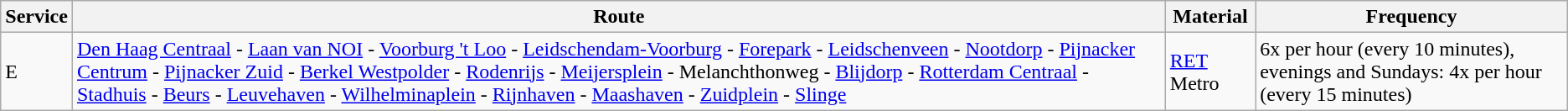<table class="wikitable vatop">
<tr>
<th>Service</th>
<th>Route</th>
<th>Material</th>
<th>Frequency</th>
</tr>
<tr>
<td>E</td>
<td><a href='#'>Den Haag Centraal</a> - <a href='#'>Laan van NOI</a> - <a href='#'>Voorburg 't Loo</a> - <a href='#'>Leidschendam-Voorburg</a> - <a href='#'>Forepark</a> - <a href='#'>Leidschenveen</a> - <a href='#'>Nootdorp</a> - <a href='#'>Pijnacker Centrum</a> - <a href='#'>Pijnacker Zuid</a> - <a href='#'>Berkel Westpolder</a> - <a href='#'>Rodenrijs</a> - <a href='#'>Meijersplein</a> - Melanchthonweg - <a href='#'>Blijdorp</a> - <a href='#'>Rotterdam Centraal</a> - <a href='#'>Stadhuis</a> - <a href='#'>Beurs</a> - <a href='#'>Leuvehaven</a> - <a href='#'>Wilhelminaplein</a> - <a href='#'>Rijnhaven</a> - <a href='#'>Maashaven</a> - <a href='#'>Zuidplein</a> - <a href='#'>Slinge</a></td>
<td><a href='#'>RET</a> Metro</td>
<td>6x per hour (every 10 minutes), evenings and Sundays: 4x per hour (every 15 minutes)</td>
</tr>
</table>
